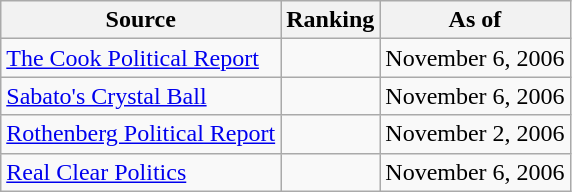<table class="wikitable" style="text-align:center">
<tr>
<th>Source</th>
<th>Ranking</th>
<th>As of</th>
</tr>
<tr>
<td align=left><a href='#'>The Cook Political Report</a></td>
<td></td>
<td>November 6, 2006</td>
</tr>
<tr>
<td align=left><a href='#'>Sabato's Crystal Ball</a></td>
<td></td>
<td>November 6, 2006</td>
</tr>
<tr>
<td align=left><a href='#'>Rothenberg Political Report</a></td>
<td></td>
<td>November 2, 2006</td>
</tr>
<tr>
<td align=left><a href='#'>Real Clear Politics</a></td>
<td></td>
<td>November 6, 2006</td>
</tr>
</table>
